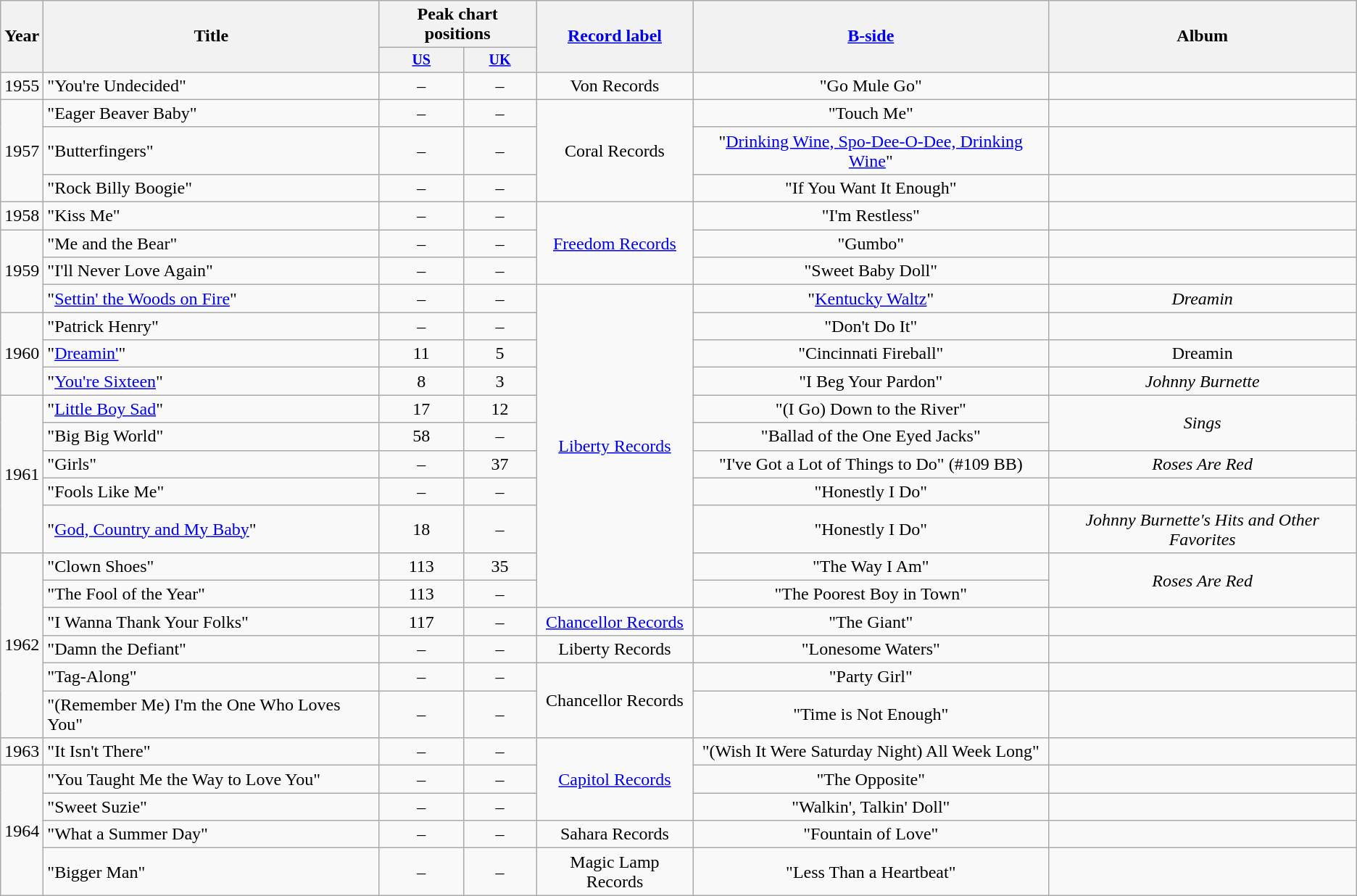<table class="wikitable" style=text-align:center;>
<tr>
<th rowspan="2">Year</th>
<th rowspan="2">Title</th>
<th colspan="2">Peak chart positions</th>
<th rowspan="2"><a href='#'>Record label</a></th>
<th rowspan="2"><a href='#'>B-side</a></th>
<th rowspan="2">Album</th>
</tr>
<tr style="font-size:smaller;">
<th align=centre><a href='#'>US</a></th>
<th align=centre><a href='#'>UK</a></th>
</tr>
<tr>
<td rowspan="1">1955</td>
<td align=left>"You're Undecided"</td>
<td>–</td>
<td>–</td>
<td rowspan="1">Von Records</td>
<td>"Go Mule Go"</td>
<td></td>
</tr>
<tr>
<td rowspan="3">1957</td>
<td align=left>"Eager Beaver Baby"</td>
<td>–</td>
<td>–</td>
<td rowspan="3">Coral Records</td>
<td>"Touch Me"</td>
<td></td>
</tr>
<tr>
<td align=left>"Butterfingers"</td>
<td>–</td>
<td>–</td>
<td>"<a href='#'>Drinking Wine, Spo-Dee-O-Dee, Drinking Wine</a>"</td>
<td></td>
</tr>
<tr>
<td align=left>"Rock Billy Boogie"</td>
<td>–</td>
<td>–</td>
<td>"If You Want It Enough"</td>
<td></td>
</tr>
<tr>
<td rowspan="1">1958</td>
<td align=left>"Kiss Me"</td>
<td>–</td>
<td>–</td>
<td rowspan="3"><a href='#'>Freedom Records</a></td>
<td>"I'm Restless"</td>
<td></td>
</tr>
<tr>
<td rowspan="3">1959</td>
<td align=left>"Me and the Bear"</td>
<td>–</td>
<td>–</td>
<td>"Gumbo"</td>
<td></td>
</tr>
<tr>
<td align=left>"I'll Never Love Again"</td>
<td>–</td>
<td>–</td>
<td>"Sweet Baby Doll"</td>
<td></td>
</tr>
<tr>
<td align=left>"<a href='#'>Settin' the Woods on Fire</a>"</td>
<td>–</td>
<td>–</td>
<td rowspan="11"><a href='#'>Liberty Records</a></td>
<td>"<a href='#'>Kentucky Waltz</a>"</td>
<td rowspan="1"><em>Dreamin<strong></td>
</tr>
<tr>
<td rowspan="3">1960</td>
<td align=left>"Patrick Henry"</td>
<td>–</td>
<td>–</td>
<td>"Don't Do It"</td>
<td></td>
</tr>
<tr>
<td align=left>"<a href='#'>Dreamin'</a>"</td>
<td>11</td>
<td>5</td>
<td>"Cincinnati Fireball"</td>
<td rowspan="1"></em>Dreamin</strong></td>
</tr>
<tr>
<td align=left>"<a href='#'>You're Sixteen</a>"</td>
<td>8</td>
<td>3</td>
<td>"I Beg Your Pardon"</td>
<td rowspan="1"><em>Johnny Burnette</em></td>
</tr>
<tr>
<td rowspan="5">1961</td>
<td align=left>"<a href='#'>Little Boy Sad</a>"</td>
<td>17</td>
<td>12</td>
<td>"(I Go) Down to the River"</td>
<td rowspan="2"><em>Sings</em></td>
</tr>
<tr>
<td align=left>"Big Big World"</td>
<td>58</td>
<td>–</td>
<td>"Ballad of the One Eyed Jacks"</td>
</tr>
<tr>
<td align=left>"Girls"</td>
<td>–</td>
<td>37</td>
<td>"I've Got a Lot of Things to Do" (#109 BB)</td>
<td rowspan="1"><em>Roses Are Red</em></td>
</tr>
<tr>
<td align=left>"Fools Like Me"</td>
<td>–</td>
<td>–</td>
<td>"Honestly I Do"</td>
<td></td>
</tr>
<tr>
<td align=left>"<a href='#'>God, Country and My Baby</a>"</td>
<td>18</td>
<td>–</td>
<td>"Honestly I Do"</td>
<td rowspan="1"><em>Johnny Burnette's Hits and Other Favorites</em></td>
</tr>
<tr>
<td rowspan="6">1962</td>
<td align=left>"Clown Shoes"</td>
<td>113</td>
<td>35</td>
<td>"The Way I Am"</td>
<td rowspan="2"><em>Roses Are Red</em></td>
</tr>
<tr>
<td align=left>"The Fool of the Year"</td>
<td>113</td>
<td>–</td>
<td>"The Poorest Boy in Town"</td>
</tr>
<tr>
<td align=left>"I Wanna Thank Your Folks"</td>
<td>117</td>
<td>–</td>
<td rowspan="1"><a href='#'>Chancellor Records</a></td>
<td>"The Giant"</td>
<td></td>
</tr>
<tr>
<td align=left>"Damn the Defiant"</td>
<td>–</td>
<td>–</td>
<td rowspan="1">Liberty Records</td>
<td>"Lonesome Waters"</td>
<td></td>
</tr>
<tr>
<td align=left>"Tag-Along"</td>
<td>–</td>
<td>–</td>
<td rowspan="2">Chancellor Records</td>
<td>"Party Girl"</td>
<td></td>
</tr>
<tr>
<td align=left>"(Remember Me) I'm the One Who Loves You"</td>
<td>–</td>
<td>–</td>
<td>"Time is Not Enough"</td>
<td></td>
</tr>
<tr>
<td rowspan="1">1963</td>
<td align=left>"It Isn't There"</td>
<td>–</td>
<td>–</td>
<td rowspan="3"><a href='#'>Capitol Records</a></td>
<td>"(Wish It Were Saturday Night) All Week Long"</td>
<td></td>
</tr>
<tr>
<td rowspan="4">1964</td>
<td align=left>"You Taught Me the Way to Love You"</td>
<td>–</td>
<td>–</td>
<td>"The Opposite"</td>
<td></td>
</tr>
<tr>
<td align=left>"Sweet Suzie"</td>
<td>–</td>
<td>–</td>
<td>"Walkin', Talkin' Doll"</td>
<td></td>
</tr>
<tr>
<td align=left>"What a Summer Day"</td>
<td>–</td>
<td>–</td>
<td rowspan="1">Sahara Records</td>
<td>"Fountain of Love"</td>
<td></td>
</tr>
<tr>
<td align=left>"Bigger Man"</td>
<td>–</td>
<td>–</td>
<td rowspan="1">Magic Lamp Records</td>
<td>"Less Than a Heartbeat"</td>
<td></td>
</tr>
</table>
